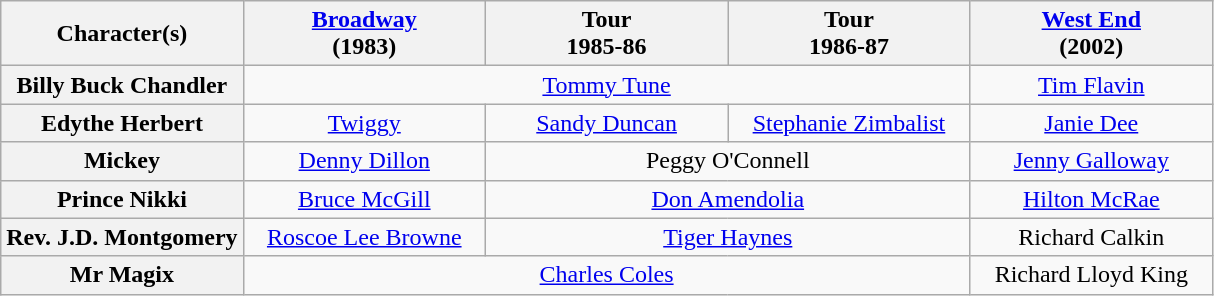<table class="wikitable">
<tr>
<th width="20%">Character(s)</th>
<th width="20%"><a href='#'>Broadway</a><br>(1983)</th>
<th widrh="20%">Tour<br>1985-86</th>
<th width="20%">Tour<br>1986-87</th>
<th width="20%"><a href='#'>West End</a><br>(2002)</th>
</tr>
<tr>
<th scope="row">Billy Buck Chandler</th>
<td colspan="3" align="center"><a href='#'>Tommy Tune</a></td>
<td align="center"><a href='#'>Tim Flavin</a></td>
</tr>
<tr>
<th scope="row">Edythe Herbert</th>
<td align="center"><a href='#'>Twiggy</a></td>
<td align="center"><a href='#'>Sandy Duncan</a></td>
<td align="center"><a href='#'>Stephanie Zimbalist</a></td>
<td align="center"><a href='#'>Janie Dee</a></td>
</tr>
<tr>
<th scope="row">Mickey</th>
<td align="center"><a href='#'>Denny Dillon</a></td>
<td colspan="2" align="center">Peggy O'Connell</td>
<td align="center"><a href='#'>Jenny Galloway</a></td>
</tr>
<tr>
<th scope="row">Prince Nikki</th>
<td align="center"><a href='#'>Bruce McGill</a></td>
<td colspan="2" align="center"><a href='#'>Don Amendolia</a></td>
<td align="center"><a href='#'>Hilton McRae</a></td>
</tr>
<tr>
<th scope="row">Rev. J.D. Montgomery</th>
<td align="center"><a href='#'>Roscoe Lee Browne</a></td>
<td colspan="2" align="center"><a href='#'>Tiger Haynes</a></td>
<td align="center">Richard Calkin</td>
</tr>
<tr>
<th scope="row">Mr Magix</th>
<td colspan="3" align="center"><a href='#'>Charles Coles</a></td>
<td align="center">Richard Lloyd King</td>
</tr>
</table>
